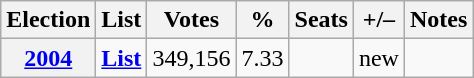<table class=wikitable>
<tr>
<th>Election</th>
<th>List</th>
<th>Votes</th>
<th>%</th>
<th>Seats</th>
<th>+/–</th>
<th>Notes</th>
</tr>
<tr>
<th><a href='#'>2004</a></th>
<td><strong><a href='#'>List</a></strong></td>
<td>349,156</td>
<td>7.33</td>
<td></td>
<td>new</td>
<td></td>
</tr>
</table>
